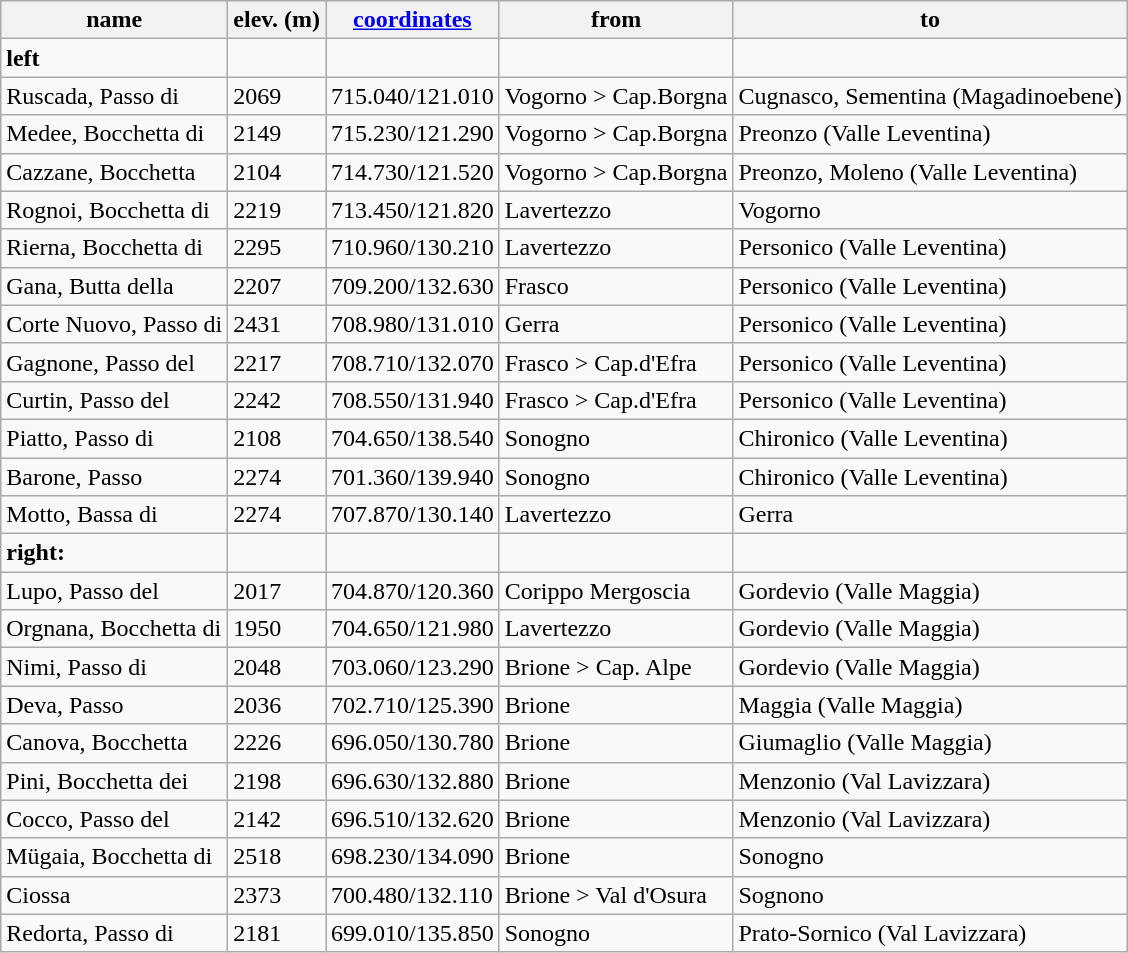<table class="wikitable">
<tr class="hintergrundfarbe6">
<th>name</th>
<th>elev. (m)</th>
<th><a href='#'>coordinates</a></th>
<th>from</th>
<th>to</th>
</tr>
<tr>
<td><strong>left</strong></td>
<td></td>
<td></td>
<td></td>
<td></td>
</tr>
<tr>
<td>Ruscada, Passo di</td>
<td>2069</td>
<td>715.040/121.010</td>
<td>Vogorno > Cap.Borgna</td>
<td>Cugnasco, Sementina (Magadinoebene)</td>
</tr>
<tr>
<td>Medee, Bocchetta di</td>
<td>2149</td>
<td>715.230/121.290</td>
<td>Vogorno > Cap.Borgna</td>
<td>Preonzo (Valle Leventina)</td>
</tr>
<tr>
<td>Cazzane, Bocchetta</td>
<td>2104</td>
<td>714.730/121.520</td>
<td>Vogorno > Cap.Borgna</td>
<td>Preonzo, Moleno (Valle Leventina)</td>
</tr>
<tr>
<td>Rognoi, Bocchetta di</td>
<td>2219</td>
<td>713.450/121.820</td>
<td>Lavertezzo</td>
<td>Vogorno</td>
</tr>
<tr>
<td>Rierna, Bocchetta di</td>
<td>2295</td>
<td>710.960/130.210</td>
<td>Lavertezzo</td>
<td>Personico (Valle Leventina)</td>
</tr>
<tr>
<td>Gana, Butta della</td>
<td>2207</td>
<td>709.200/132.630</td>
<td>Frasco</td>
<td>Personico (Valle Leventina)</td>
</tr>
<tr>
<td>Corte Nuovo, Passo di</td>
<td>2431</td>
<td>708.980/131.010</td>
<td>Gerra</td>
<td>Personico (Valle Leventina)</td>
</tr>
<tr>
<td>Gagnone, Passo del</td>
<td>2217</td>
<td>708.710/132.070</td>
<td>Frasco > Cap.d'Efra</td>
<td>Personico (Valle Leventina)</td>
</tr>
<tr>
<td>Curtin, Passo del</td>
<td>2242</td>
<td>708.550/131.940</td>
<td>Frasco > Cap.d'Efra</td>
<td>Personico (Valle Leventina)</td>
</tr>
<tr>
<td>Piatto, Passo di</td>
<td>2108</td>
<td>704.650/138.540</td>
<td>Sonogno</td>
<td>Chironico (Valle Leventina)</td>
</tr>
<tr>
<td>Barone, Passo</td>
<td>2274</td>
<td>701.360/139.940</td>
<td>Sonogno</td>
<td>Chironico (Valle Leventina)</td>
</tr>
<tr>
<td>Motto, Bassa di</td>
<td>2274</td>
<td>707.870/130.140</td>
<td>Lavertezzo</td>
<td>Gerra</td>
</tr>
<tr>
<td><strong>right:</strong></td>
<td></td>
<td></td>
<td></td>
<td></td>
</tr>
<tr>
<td>Lupo, Passo del</td>
<td>2017</td>
<td>704.870/120.360</td>
<td>Corippo Mergoscia</td>
<td>Gordevio (Valle Maggia)</td>
</tr>
<tr>
<td>Orgnana, Bocchetta di</td>
<td>1950</td>
<td>704.650/121.980</td>
<td>Lavertezzo</td>
<td>Gordevio (Valle Maggia)</td>
</tr>
<tr>
<td>Nimi, Passo di</td>
<td>2048</td>
<td>703.060/123.290</td>
<td>Brione > Cap. Alpe</td>
<td>Gordevio (Valle Maggia)</td>
</tr>
<tr>
<td>Deva, Passo</td>
<td>2036</td>
<td>702.710/125.390</td>
<td>Brione</td>
<td>Maggia (Valle Maggia)</td>
</tr>
<tr>
<td>Canova, Bocchetta</td>
<td>2226</td>
<td>696.050/130.780</td>
<td>Brione</td>
<td>Giumaglio (Valle Maggia)</td>
</tr>
<tr>
<td>Pini, Bocchetta dei</td>
<td>2198</td>
<td>696.630/132.880</td>
<td>Brione</td>
<td>Menzonio (Val Lavizzara)</td>
</tr>
<tr>
<td>Cocco, Passo del</td>
<td>2142</td>
<td>696.510/132.620</td>
<td>Brione</td>
<td>Menzonio (Val Lavizzara)</td>
</tr>
<tr>
<td>Mügaia, Bocchetta di</td>
<td>2518</td>
<td>698.230/134.090</td>
<td>Brione</td>
<td>Sonogno</td>
</tr>
<tr>
<td>Ciossa</td>
<td>2373</td>
<td>700.480/132.110</td>
<td>Brione > Val d'Osura</td>
<td>Sognono</td>
</tr>
<tr>
<td>Redorta, Passo di</td>
<td>2181</td>
<td>699.010/135.850</td>
<td>Sonogno</td>
<td>Prato-Sornico (Val Lavizzara)</td>
</tr>
</table>
